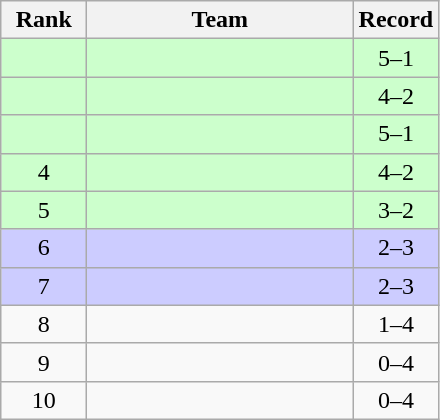<table class="wikitable" style="text-align: center">
<tr>
<th width=50>Rank</th>
<th width=170>Team</th>
<th width=50>Record</th>
</tr>
<tr bgcolor=#ccffcc>
<td></td>
<td align=left></td>
<td>5–1</td>
</tr>
<tr bgcolor=#ccffcc>
<td></td>
<td align=left></td>
<td>4–2</td>
</tr>
<tr bgcolor=#ccffcc>
<td></td>
<td align=left></td>
<td>5–1</td>
</tr>
<tr bgcolor=#ccffcc>
<td>4</td>
<td align=left></td>
<td>4–2</td>
</tr>
<tr bgcolor=#ccffcc>
<td>5</td>
<td align=left></td>
<td>3–2</td>
</tr>
<tr bgcolor=#ccccff>
<td>6</td>
<td align=left></td>
<td>2–3</td>
</tr>
<tr bgcolor=#ccccff>
<td>7</td>
<td align=left></td>
<td>2–3</td>
</tr>
<tr>
<td>8</td>
<td align=left></td>
<td>1–4</td>
</tr>
<tr>
<td>9</td>
<td align=left></td>
<td>0–4</td>
</tr>
<tr>
<td>10</td>
<td align=left></td>
<td>0–4</td>
</tr>
</table>
